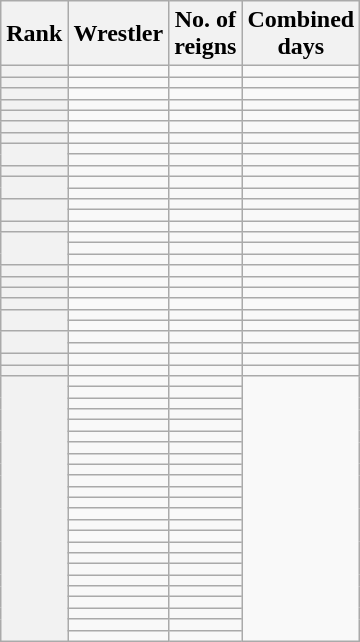<table class="wikitable sortable" style="text-align:center">
<tr>
<th>Rank</th>
<th>Wrestler</th>
<th>No. of<br>reigns</th>
<th>Combined<br>days</th>
</tr>
<tr>
<th></th>
<td></td>
<td></td>
<td></td>
</tr>
<tr>
<th></th>
<td></td>
<td></td>
<td></td>
</tr>
<tr>
<th></th>
<td></td>
<td></td>
<td></td>
</tr>
<tr>
<th></th>
<td></td>
<td></td>
<td></td>
</tr>
<tr>
<th></th>
<td></td>
<td></td>
<td></td>
</tr>
<tr>
<th></th>
<td></td>
<td></td>
<td></td>
</tr>
<tr>
<th></th>
<td></td>
<td></td>
<td></td>
</tr>
<tr>
<th rowspan=2></th>
<td></td>
<td></td>
<td></td>
</tr>
<tr>
<td></td>
<td></td>
<td></td>
</tr>
<tr>
<th></th>
<td></td>
<td></td>
<td></td>
</tr>
<tr>
<th rowspan=2></th>
<td></td>
<td></td>
<td></td>
</tr>
<tr>
<td></td>
<td></td>
<td></td>
</tr>
<tr>
<th rowspan=2></th>
<td></td>
<td></td>
<td></td>
</tr>
<tr>
<td></td>
<td></td>
<td></td>
</tr>
<tr>
<th></th>
<td></td>
<td></td>
<td></td>
</tr>
<tr>
<th rowspan=3></th>
<td></td>
<td></td>
<td></td>
</tr>
<tr>
<td></td>
<td></td>
<td></td>
</tr>
<tr>
<td></td>
<td></td>
<td></td>
</tr>
<tr>
<th></th>
<td></td>
<td></td>
<td></td>
</tr>
<tr>
<th></th>
<td></td>
<td></td>
<td></td>
</tr>
<tr>
<th></th>
<td></td>
<td></td>
<td></td>
</tr>
<tr>
<th></th>
<td></td>
<td></td>
<td></td>
</tr>
<tr>
<th rowspan=2></th>
<td></td>
<td></td>
<td></td>
</tr>
<tr>
<td></td>
<td></td>
<td></td>
</tr>
<tr>
<th rowspan=2></th>
<td></td>
<td></td>
<td></td>
</tr>
<tr>
<td></td>
<td></td>
<td></td>
</tr>
<tr>
<th></th>
<td></td>
<td></td>
<td></td>
</tr>
<tr>
<th></th>
<td></td>
<td></td>
<td></td>
</tr>
<tr>
<th rowspan=24></th>
<td></td>
<td></td>
<td rowspan=24></td>
</tr>
<tr>
<td></td>
<td></td>
</tr>
<tr>
<td></td>
<td></td>
</tr>
<tr>
<td></td>
<td></td>
</tr>
<tr>
<td></td>
<td></td>
</tr>
<tr>
<td></td>
<td></td>
</tr>
<tr>
<td></td>
<td></td>
</tr>
<tr>
<td></td>
<td></td>
</tr>
<tr>
<td></td>
<td></td>
</tr>
<tr>
<td></td>
<td></td>
</tr>
<tr>
<td></td>
<td></td>
</tr>
<tr>
<td></td>
<td></td>
</tr>
<tr>
<td></td>
<td></td>
</tr>
<tr>
<td></td>
<td></td>
</tr>
<tr>
<td></td>
<td></td>
</tr>
<tr>
<td></td>
<td></td>
</tr>
<tr>
<td></td>
<td></td>
</tr>
<tr>
<td></td>
<td></td>
</tr>
<tr>
<td></td>
<td></td>
</tr>
<tr>
<td></td>
<td></td>
</tr>
<tr>
<td></td>
<td></td>
</tr>
<tr>
<td></td>
<td></td>
</tr>
<tr>
<td></td>
<td></td>
</tr>
<tr>
<td></td>
<td></td>
</tr>
</table>
